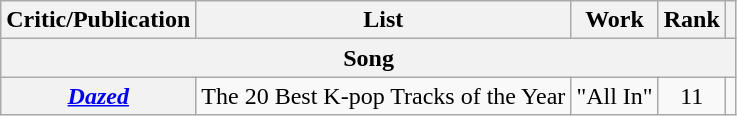<table class="wikitable plainrowheaders">
<tr>
<th>Critic/Publication</th>
<th>List</th>
<th>Work</th>
<th>Rank</th>
<th></th>
</tr>
<tr>
<th align="center" colspan="5">Song</th>
</tr>
<tr>
<th scope="row"><em><a href='#'>Dazed</a></em></th>
<td align="center">The 20 Best K-pop Tracks of the Year</td>
<td align="center">"All In"</td>
<td align="center">11</td>
<td align="center"></td>
</tr>
</table>
